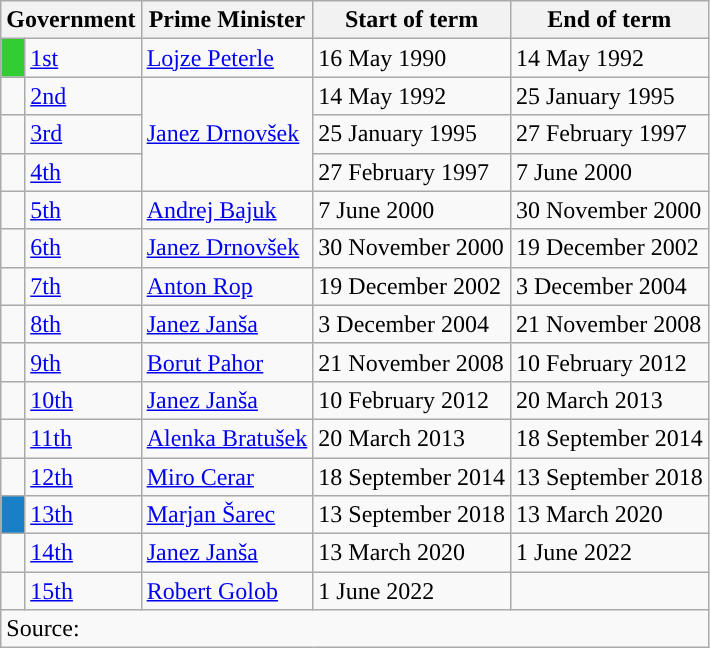<table class="wikitable">
<tr>
<th colspan="2" class="unsortable" width="6px">Government</th>
<th>Prime Minister</th>
<th>Start of term</th>
<th>End of term</th>
</tr>
<tr>
<td style="background:limegreen;"></td>
<td><a href='#'>1st</a></td>
<td><a href='#'>Lojze Peterle</a></td>
<td>16 May 1990</td>
<td>14 May 1992</td>
</tr>
<tr>
<td style="background-color: "></td>
<td><a href='#'>2nd</a></td>
<td rowspan="3"><a href='#'>Janez Drnovšek</a></td>
<td>14 May 1992</td>
<td>25 January 1995</td>
</tr>
<tr>
<td style="background-color: "></td>
<td><a href='#'>3rd</a></td>
<td>25 January 1995</td>
<td>27 February 1997</td>
</tr>
<tr>
<td style="background-color: "></td>
<td><a href='#'>4th</a></td>
<td>27 February 1997</td>
<td>7 June 2000</td>
</tr>
<tr>
<td style="background-color: "></td>
<td><a href='#'>5th</a></td>
<td><a href='#'>Andrej Bajuk</a></td>
<td>7 June 2000</td>
<td>30 November 2000</td>
</tr>
<tr>
<td style="background-color: "></td>
<td><a href='#'>6th</a></td>
<td><a href='#'>Janez Drnovšek</a></td>
<td>30 November 2000</td>
<td>19 December 2002</td>
</tr>
<tr>
<td style="background-color: "></td>
<td><a href='#'>7th</a></td>
<td><a href='#'>Anton Rop</a></td>
<td>19 December 2002</td>
<td>3 December 2004</td>
</tr>
<tr>
<td style="background-color: "></td>
<td><a href='#'>8th</a></td>
<td><a href='#'>Janez Janša</a></td>
<td>3 December 2004</td>
<td>21 November 2008</td>
</tr>
<tr>
<td style="background-color: "></td>
<td><a href='#'>9th</a></td>
<td><a href='#'>Borut Pahor</a></td>
<td>21 November 2008</td>
<td>10 February 2012</td>
</tr>
<tr>
<td style="background-color: "></td>
<td><a href='#'>10th</a></td>
<td><a href='#'>Janez Janša</a></td>
<td>10 February 2012</td>
<td>20 March 2013</td>
</tr>
<tr>
<td style="background-color: "></td>
<td><a href='#'>11th</a></td>
<td><a href='#'>Alenka Bratušek</a></td>
<td>20 March 2013</td>
<td>18 September 2014</td>
</tr>
<tr>
<td style="background-color: "></td>
<td><a href='#'>12th</a></td>
<td><a href='#'>Miro Cerar</a></td>
<td>18 September 2014</td>
<td>13 September 2018</td>
</tr>
<tr>
<td style="background:#1980C7;"></td>
<td><a href='#'>13th</a></td>
<td><a href='#'>Marjan Šarec</a></td>
<td>13 September 2018</td>
<td>13 March 2020</td>
</tr>
<tr>
<td style="background-color: "></td>
<td><a href='#'>14th</a></td>
<td><a href='#'>Janez Janša</a></td>
<td>13 March 2020</td>
<td>1 June 2022</td>
</tr>
<tr>
<td></td>
<td><a href='#'>15th</a></td>
<td><a href='#'>Robert Golob</a></td>
<td>1 June 2022</td>
<td></td>
</tr>
<tr>
<td colspan="5">Source: </td>
</tr>
</table>
